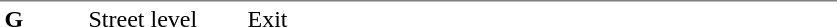<table table border=0 cellspacing=0 cellpadding=3>
<tr>
<td style="border-top:solid 1px gray;" width=50 valign=top><strong>G</strong></td>
<td style="border-top:solid 1px gray;" width=100 valign=top>Street level</td>
<td style="border-top:solid 1px gray;" width=390 valign=top>Exit</td>
</tr>
</table>
